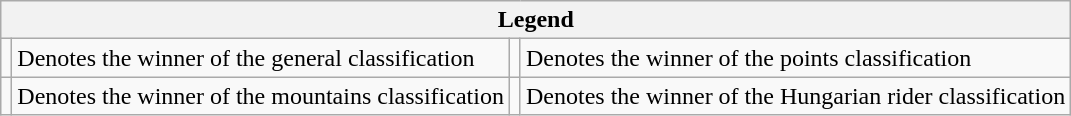<table class="wikitable">
<tr>
<th colspan="4">Legend</th>
</tr>
<tr>
<td></td>
<td>Denotes the winner of the general classification</td>
<td></td>
<td>Denotes the winner of the points classification</td>
</tr>
<tr>
<td></td>
<td>Denotes the winner of the mountains classification</td>
<td></td>
<td>Denotes the winner of the Hungarian rider classification</td>
</tr>
</table>
